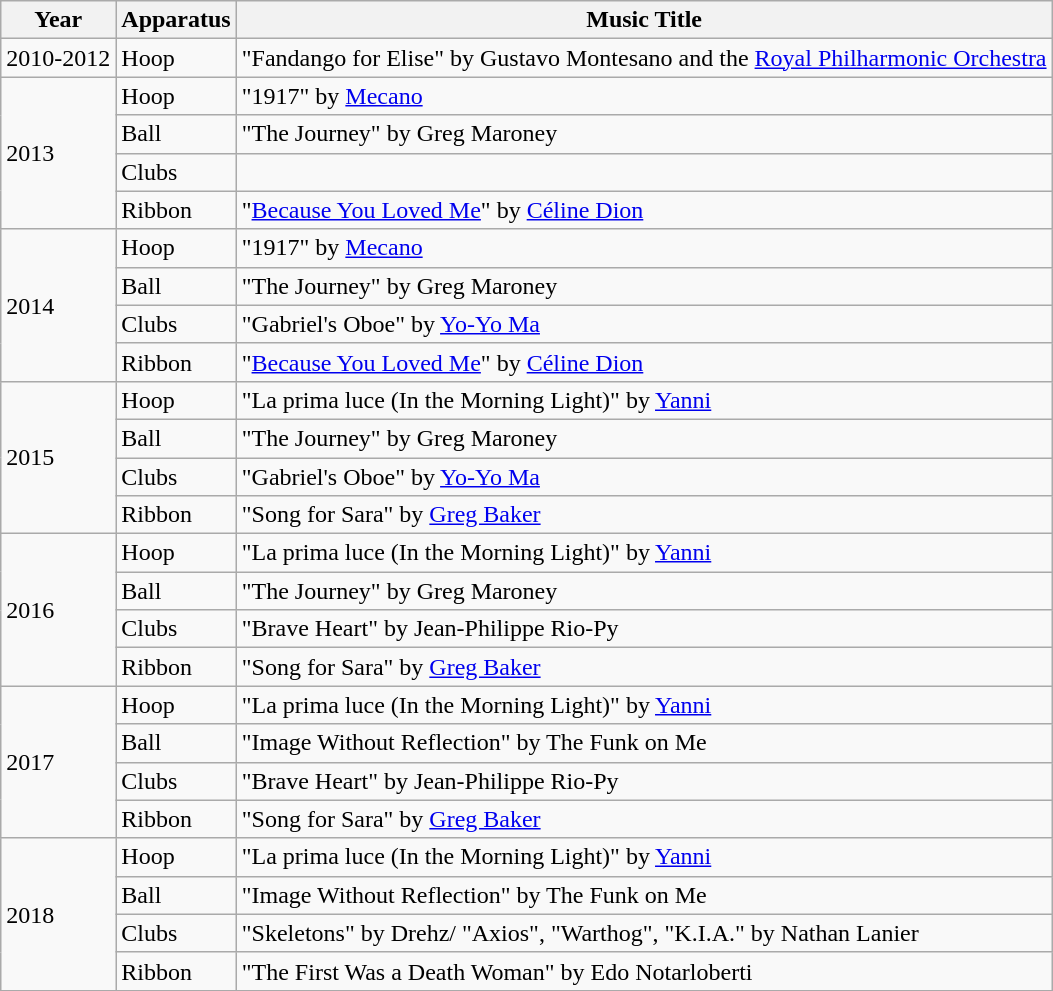<table class="wikitable">
<tr>
<th>Year</th>
<th>Apparatus</th>
<th>Music Title</th>
</tr>
<tr>
<td>2010-2012</td>
<td>Hoop</td>
<td>"Fandango for Elise" by Gustavo Montesano and the <a href='#'>Royal Philharmonic Orchestra</a></td>
</tr>
<tr>
<td rowspan="4">2013</td>
<td>Hoop</td>
<td>"1917" by <a href='#'>Mecano</a></td>
</tr>
<tr>
<td>Ball</td>
<td>"The Journey" by Greg Maroney</td>
</tr>
<tr>
<td>Clubs</td>
<td></td>
</tr>
<tr>
<td>Ribbon</td>
<td>"<a href='#'>Because You Loved Me</a>" by <a href='#'>Céline Dion</a></td>
</tr>
<tr>
<td rowspan="4">2014</td>
<td>Hoop</td>
<td>"1917" by <a href='#'>Mecano</a></td>
</tr>
<tr>
<td>Ball</td>
<td>"The Journey" by Greg Maroney</td>
</tr>
<tr>
<td>Clubs</td>
<td>"Gabriel's Oboe" by <a href='#'>Yo-Yo Ma</a></td>
</tr>
<tr>
<td>Ribbon</td>
<td>"<a href='#'>Because You Loved Me</a>" by <a href='#'>Céline Dion</a></td>
</tr>
<tr>
<td rowspan="4">2015</td>
<td>Hoop</td>
<td>"La prima luce (In the Morning Light)" by <a href='#'>Yanni</a></td>
</tr>
<tr>
<td>Ball</td>
<td>"The Journey" by Greg Maroney</td>
</tr>
<tr>
<td>Clubs</td>
<td>"Gabriel's Oboe" by <a href='#'>Yo-Yo Ma</a></td>
</tr>
<tr>
<td>Ribbon</td>
<td>"Song for Sara" by <a href='#'>Greg Baker</a></td>
</tr>
<tr>
<td rowspan="4">2016</td>
<td>Hoop</td>
<td>"La prima luce (In the Morning Light)" by <a href='#'>Yanni</a></td>
</tr>
<tr>
<td>Ball</td>
<td>"The Journey" by Greg Maroney</td>
</tr>
<tr>
<td>Clubs</td>
<td>"Brave Heart" by Jean-Philippe Rio-Py</td>
</tr>
<tr>
<td>Ribbon</td>
<td>"Song for Sara" by <a href='#'>Greg Baker</a></td>
</tr>
<tr>
<td rowspan="4">2017</td>
<td>Hoop</td>
<td>"La prima luce (In the Morning Light)" by <a href='#'>Yanni</a></td>
</tr>
<tr>
<td>Ball</td>
<td>"Image Without Reflection" by The Funk on Me</td>
</tr>
<tr>
<td>Clubs</td>
<td>"Brave Heart" by Jean-Philippe Rio-Py</td>
</tr>
<tr>
<td>Ribbon</td>
<td>"Song for Sara" by <a href='#'>Greg Baker</a></td>
</tr>
<tr>
<td rowspan="4">2018</td>
<td>Hoop</td>
<td>"La prima luce (In the Morning Light)" by <a href='#'>Yanni</a></td>
</tr>
<tr>
<td>Ball</td>
<td>"Image Without Reflection" by The Funk on Me</td>
</tr>
<tr>
<td>Clubs</td>
<td>"Skeletons" by Drehz/ "Axios", "Warthog", "K.I.A." by Nathan Lanier</td>
</tr>
<tr>
<td>Ribbon</td>
<td>"The First Was a Death Woman" by Edo Notarloberti</td>
</tr>
</table>
